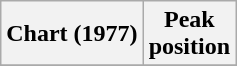<table class="wikitable plainrowheaders" style="text-align:center">
<tr>
<th scope="col">Chart (1977)</th>
<th scope="col">Peak<br>position</th>
</tr>
<tr>
</tr>
</table>
